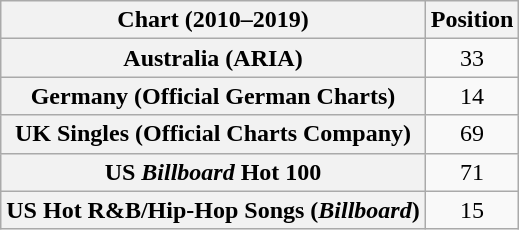<table class="wikitable sortable plainrowheaders" style="text-align:center">
<tr>
<th scope="col">Chart (2010–2019)</th>
<th scope="col">Position</th>
</tr>
<tr>
<th scope="row">Australia (ARIA)</th>
<td>33</td>
</tr>
<tr>
<th scope="row">Germany (Official German Charts)</th>
<td>14</td>
</tr>
<tr>
<th scope="row">UK Singles (Official Charts Company)</th>
<td>69</td>
</tr>
<tr>
<th scope="row">US <em>Billboard</em> Hot 100</th>
<td>71</td>
</tr>
<tr>
<th scope="row">US Hot R&B/Hip-Hop Songs (<em>Billboard</em>)</th>
<td>15</td>
</tr>
</table>
